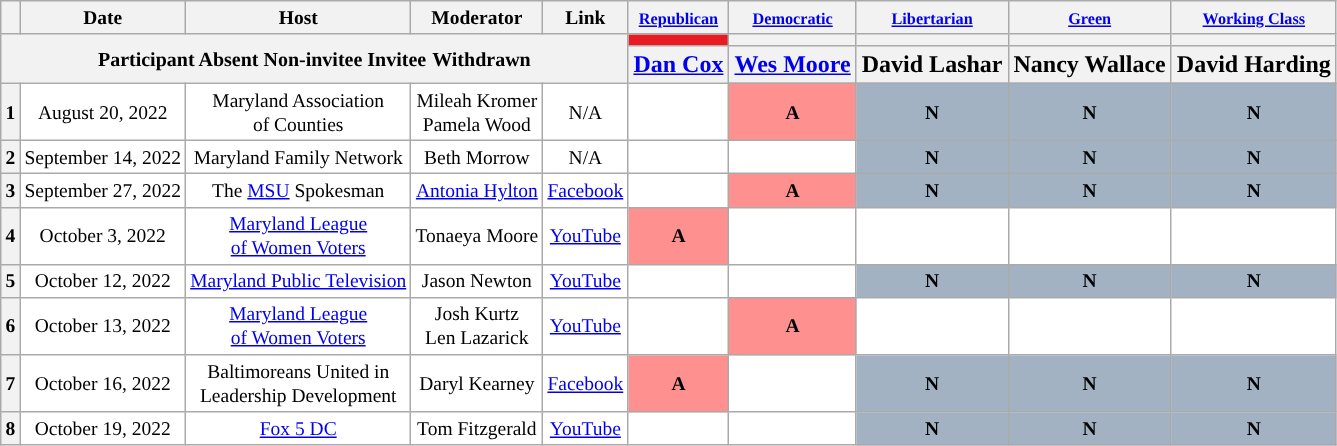<table class="wikitable mw-collapsible" style="text-align:center;">
<tr style="font-size:small;">
<th scope="col"></th>
<th scope="col">Date</th>
<th scope="col">Host</th>
<th scope="col">Moderator</th>
<th scope="col">Link</th>
<th scope="col"><small><a href='#'>Republican</a></small></th>
<th scope="col"><small><a href='#'>Democratic</a></small></th>
<th scope="col"><small><a href='#'>Libertarian</a></small></th>
<th scope="col"><small><a href='#'>Green</a></small></th>
<th scope="col"><small><a href='#'>Working Class</a></small></th>
</tr>
<tr>
<th colspan="5" rowspan="2"> <small>Participant </small> <small>Absent </small> <small>Non-invitee </small> <small>Invitee</small> <small> Withdrawn</small></th>
<th scope="col" style="background:#E81B23;"></th>
<th scope="col" style="background:"></th>
<th scope="col" style="background:"></th>
<th scope="col" style="background:"></th>
<th scope="col" style="background:"></th>
</tr>
<tr>
<th scope="col"><a href='#'>Dan Cox</a></th>
<th scope="col"><a href='#'>Wes Moore</a></th>
<th scope="col">David Lashar</th>
<th scope="col">Nancy Wallace</th>
<th scope="col">David Harding</th>
</tr>
<tr style="background:#FFFFFF;font-size:small;">
<th scope="row">1</th>
<td style="white-space:nowrap;">August 20, 2022</td>
<td style="white-space:nowrap;">Maryland Association<br>of Counties</td>
<td style="white-space:nowrap;">Mileah Kromer<br>Pamela Wood</td>
<td style="white-space:nowrap;">N/A</td>
<td></td>
<td style="background:#ff9090; color:black; text-align:center;"><strong>A</strong></td>
<td style="background:#A2B2C2; color:black; text-align:center;"><strong>N</strong></td>
<td style="background:#A2B2C2; color:black; text-align:center;"><strong>N</strong></td>
<td style="background:#A2B2C2; color:black; text-align:center;"><strong>N</strong></td>
</tr>
<tr style="background:#FFFFFF;font-size:small;">
<th scope="row">2</th>
<td style="white-space:nowrap;">September 14, 2022</td>
<td style="white-space:nowrap;">Maryland Family Network</td>
<td style="white-space:nowrap;">Beth Morrow</td>
<td style="white-space:nowrap;">N/A</td>
<td></td>
<td></td>
<td style="background:#A2B2C2; color:black; text-align:center;"><strong>N</strong></td>
<td style="background:#A2B2C2; color:black; text-align:center;"><strong>N</strong></td>
<td style="background:#A2B2C2; color:black; text-align:center;"><strong>N</strong></td>
</tr>
<tr style="background:#FFFFFF;font-size:small;">
<th scope="row">3</th>
<td style="white-space:nowrap;">September 27, 2022</td>
<td style="white-space:nowrap;">The <a href='#'>MSU</a> Spokesman</td>
<td style="white-space:nowrap;"><a href='#'>Antonia Hylton</a></td>
<td style="white-space:nowrap;"><a href='#'>Facebook</a></td>
<td></td>
<td style="background:#ff9090; color:black; text-align:center;"><strong>A</strong></td>
<td style="background:#A2B2C2; color:black; text-align:center;"><strong>N</strong></td>
<td style="background:#A2B2C2; color:black; text-align:center;"><strong>N</strong></td>
<td style="background:#A2B2C2; color:black; text-align:center;"><strong>N</strong></td>
</tr>
<tr style="background:#FFFFFF;font-size:small;">
<th scope="row">4</th>
<td style="white-space:nowrap;">October 3, 2022</td>
<td style="white-space:nowrap;"><a href='#'>Maryland League<br>of Women Voters</a></td>
<td style="white-space:nowrap;">Tonaeya Moore</td>
<td style="white-space:nowrap;"><a href='#'>YouTube</a></td>
<td style="background:#ff9090; color:black; text-align:center;"><strong>A</strong></td>
<td></td>
<td></td>
<td></td>
<td></td>
</tr>
<tr style="background:#FFFFFF;font-size:small;">
<th scope="row">5</th>
<td style="white-space:nowrap;">October 12, 2022</td>
<td style="white-space:nowrap;"><a href='#'>Maryland Public Television</a></td>
<td style="white-space:nowrap;">Jason Newton</td>
<td style="white-space:nowrap;"><a href='#'>YouTube</a></td>
<td></td>
<td></td>
<td style="background:#A2B2C2; color:black; text-align:center;"><strong>N</strong></td>
<td style="background:#A2B2C2; color:black; text-align:center;"><strong>N</strong></td>
<td style="background:#A2B2C2; color:black; text-align:center;"><strong>N</strong></td>
</tr>
<tr style="background:#FFFFFF;font-size:small;">
<th scope="row">6</th>
<td style="white-space:nowrap;">October 13, 2022</td>
<td style="white-space:nowrap;"><a href='#'>Maryland League<br>of Women Voters</a></td>
<td style="white-space:nowrap;">Josh Kurtz<br>Len Lazarick</td>
<td style="white-space:nowrap;"><a href='#'>YouTube</a></td>
<td></td>
<td style="background:#ff9090; color:black; text-align:center;"><strong>A</strong></td>
<td></td>
<td></td>
<td></td>
</tr>
<tr style="background:#FFFFFF;font-size:small;">
<th scope="row">7</th>
<td style="white-space:nowrap;">October 16, 2022</td>
<td style="white-space:nowrap;">Baltimoreans United in <br>Leadership Development</td>
<td style="white-space:nowrap;">Daryl Kearney</td>
<td style="white-space:nowrap;"><a href='#'>Facebook</a></td>
<td style="background:#ff9090; color:black; text-align:center;"><strong>A</strong></td>
<td></td>
<td style="background:#A2B2C2; color:black; text-align:center;"><strong>N</strong></td>
<td style="background:#A2B2C2; color:black; text-align:center;"><strong>N</strong></td>
<td style="background:#A2B2C2; color:black; text-align:center;"><strong>N</strong></td>
</tr>
<tr style="background:#FFFFFF;font-size:small;">
<th scope="row">8</th>
<td style="white-space:nowrap;">October 19, 2022</td>
<td style="white-space:nowrap;"><a href='#'>Fox 5 DC</a></td>
<td style="white-space:nowrap;">Tom Fitzgerald</td>
<td style="white-space:nowrap;"><a href='#'>YouTube</a></td>
<td></td>
<td></td>
<td style="background:#A2B2C2; color:black; text-align:center;"><strong>N</strong></td>
<td style="background:#A2B2C2; color:black; text-align:center;"><strong>N</strong></td>
<td style="background:#A2B2C2; color:black; text-align:center;"><strong>N</strong></td>
</tr>
</table>
